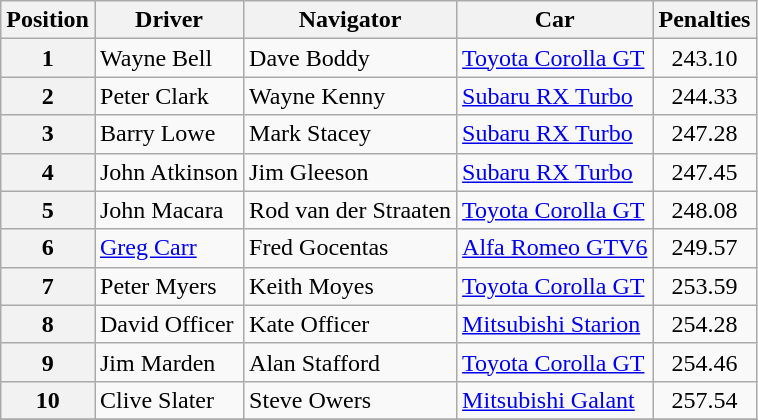<table class="wikitable" border="1">
<tr>
<th>Position</th>
<th>Driver</th>
<th>Navigator</th>
<th>Car</th>
<th>Penalties</th>
</tr>
<tr>
<th>1</th>
<td>Wayne Bell</td>
<td>Dave Boddy</td>
<td><a href='#'>Toyota Corolla GT</a></td>
<td align="center">243.10</td>
</tr>
<tr>
<th>2</th>
<td>Peter Clark</td>
<td>Wayne Kenny</td>
<td><a href='#'>Subaru RX Turbo</a></td>
<td align="center">244.33</td>
</tr>
<tr>
<th>3</th>
<td>Barry Lowe</td>
<td>Mark Stacey</td>
<td><a href='#'>Subaru RX Turbo</a></td>
<td align="center">247.28</td>
</tr>
<tr>
<th>4</th>
<td>John Atkinson</td>
<td>Jim Gleeson</td>
<td><a href='#'>Subaru RX Turbo</a></td>
<td align="center">247.45</td>
</tr>
<tr>
<th>5</th>
<td>John Macara</td>
<td>Rod van der Straaten</td>
<td><a href='#'>Toyota Corolla GT</a></td>
<td align="center">248.08</td>
</tr>
<tr>
<th>6</th>
<td><a href='#'>Greg Carr</a></td>
<td>Fred Gocentas</td>
<td><a href='#'>Alfa Romeo GTV6</a></td>
<td align="center">249.57</td>
</tr>
<tr>
<th>7</th>
<td>Peter Myers</td>
<td>Keith Moyes</td>
<td><a href='#'>Toyota Corolla GT</a></td>
<td align="center">253.59</td>
</tr>
<tr>
<th>8</th>
<td>David Officer</td>
<td>Kate Officer</td>
<td><a href='#'>Mitsubishi Starion</a></td>
<td align="center">254.28</td>
</tr>
<tr>
<th>9</th>
<td>Jim Marden</td>
<td>Alan Stafford</td>
<td><a href='#'>Toyota Corolla GT</a></td>
<td align="center">254.46</td>
</tr>
<tr>
<th>10</th>
<td>Clive Slater</td>
<td>Steve Owers</td>
<td><a href='#'>Mitsubishi Galant</a></td>
<td align="center">257.54</td>
</tr>
<tr>
</tr>
</table>
